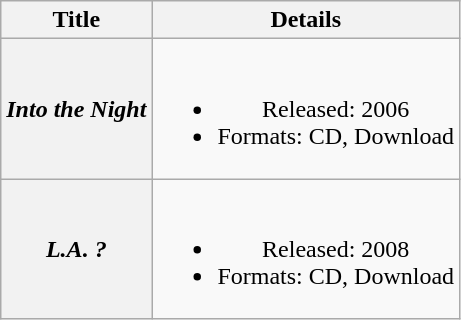<table class="wikitable plainrowheaders" style="text-align:center">
<tr>
<th>Title</th>
<th>Details</th>
</tr>
<tr>
<th scope="row"><em>Into the Night</em></th>
<td><br><ul><li>Released: 2006</li><li>Formats: CD, Download</li></ul></td>
</tr>
<tr>
<th scope="row"><em>L.A. ?</em></th>
<td><br><ul><li>Released: 2008</li><li>Formats: CD, Download</li></ul></td>
</tr>
</table>
